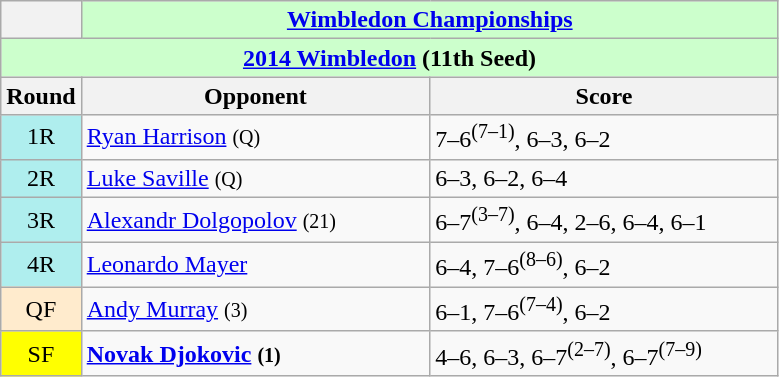<table class="wikitable collapsible collapsed">
<tr>
<th></th>
<th colspan=2 style="background:#cfc;"><a href='#'>Wimbledon Championships</a></th>
</tr>
<tr>
<th colspan=3 style="background:#cfc;"><a href='#'>2014 Wimbledon</a> (11th Seed)</th>
</tr>
<tr>
<th>Round</th>
<th width=225>Opponent</th>
<th width=225>Score</th>
</tr>
<tr>
<td style="text-align:center;background:#afeeee;">1R</td>
<td> <a href='#'>Ryan Harrison</a> <small>(Q)</small></td>
<td>7–6<sup>(7–1)</sup>, 6–3, 6–2</td>
</tr>
<tr>
<td style="text-align:center;background:#afeeee;">2R</td>
<td> <a href='#'>Luke Saville</a> <small>(Q)</small></td>
<td>6–3, 6–2, 6–4</td>
</tr>
<tr>
<td style="text-align:center;background:#afeeee;">3R</td>
<td> <a href='#'>Alexandr Dolgopolov</a> <small>(21)</small></td>
<td>6–7<sup>(3–7)</sup>, 6–4, 2–6, 6–4, 6–1</td>
</tr>
<tr>
<td style="text-align:center;background:#afeeee;">4R</td>
<td> <a href='#'>Leonardo Mayer</a></td>
<td>6–4, 7–6<sup>(8–6)</sup>, 6–2</td>
</tr>
<tr>
<td style="text-align:center;background:#ffebcd;">QF</td>
<td> <a href='#'>Andy Murray</a> <small>(3)</small></td>
<td>6–1, 7–6<sup>(7–4)</sup>, 6–2</td>
</tr>
<tr>
<td style="text-align:center;background:yellow;">SF</td>
<td><strong> <a href='#'>Novak Djokovic</a> <small>(1)</small></strong></td>
<td>4–6, 6–3, 6–7<sup>(2–7)</sup>, 6–7<sup>(7–9)</sup></td>
</tr>
</table>
